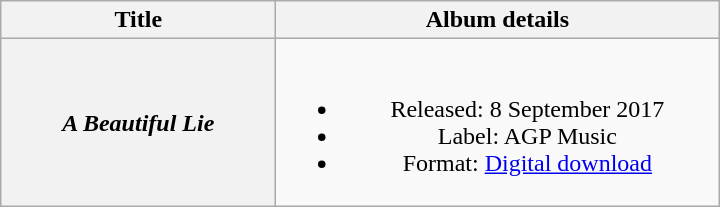<table class="wikitable plainrowheaders" style="text-align:center;">
<tr>
<th scope="col" style="width:11em;">Title</th>
<th scope="col" style="width:18em;">Album details</th>
</tr>
<tr>
<th scope="row"><em>A Beautiful Lie</em></th>
<td><br><ul><li>Released: 8 September 2017</li><li>Label: AGP Music</li><li>Format: <a href='#'>Digital download</a></li></ul></td>
</tr>
</table>
